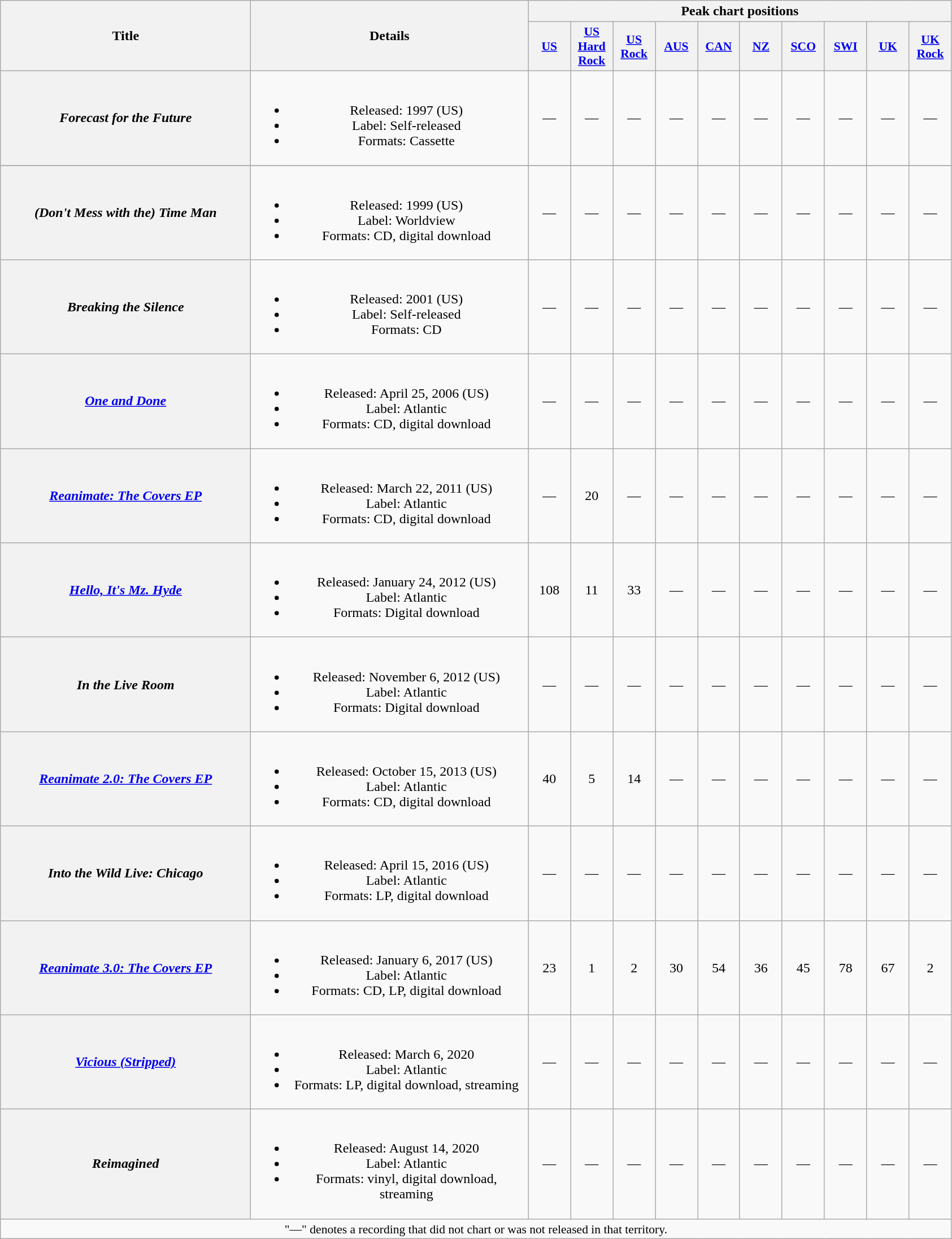<table class="wikitable plainrowheaders" style="text-align:center;">
<tr>
<th scope="col" rowspan="2" style="width:18em;">Title</th>
<th scope="col" rowspan="2" style="width:20em;">Details</th>
<th scope="col" colspan="10">Peak chart positions</th>
</tr>
<tr>
<th scope="col" style="width:3em;font-size:90%;"><a href='#'>US</a><br></th>
<th scope="col" style="width:3em;font-size:90%;"><a href='#'>US<br>Hard<br>Rock</a><br></th>
<th scope="col" style="width:3em;font-size:90%;"><a href='#'>US<br>Rock</a><br></th>
<th scope="col" style="width:3em;font-size:90%;"><a href='#'>AUS</a><br></th>
<th scope="col" style="width:3em;font-size:90%;"><a href='#'>CAN</a><br></th>
<th scope="col" style="width:3em;font-size:90%;"><a href='#'>NZ</a><br></th>
<th scope="col" style="width:3em;font-size:90%;"><a href='#'>SCO</a><br></th>
<th scope="col" style="width:3em;font-size:90%;"><a href='#'>SWI</a><br></th>
<th scope="col" style="width:3em;font-size:90%;"><a href='#'>UK</a><br></th>
<th scope="col" style="width:3em;font-size:90%;"><a href='#'>UK<br>Rock</a><br></th>
</tr>
<tr>
<th scope="row"><em>Forecast for the Future</em></th>
<td><br><ul><li>Released: 1997 <span>(US)</span></li><li>Label: Self-released</li><li>Formats: Cassette</li></ul></td>
<td>—</td>
<td>—</td>
<td>—</td>
<td>—</td>
<td>—</td>
<td>—</td>
<td>—</td>
<td>—</td>
<td>—</td>
<td>—</td>
</tr>
<tr>
</tr>
<tr>
<th scope="row"><em>(Don't Mess with the) Time Man</em></th>
<td><br><ul><li>Released: 1999 <span>(US)</span></li><li>Label: Worldview</li><li>Formats: CD, digital download</li></ul></td>
<td>—</td>
<td>—</td>
<td>—</td>
<td>—</td>
<td>—</td>
<td>—</td>
<td>—</td>
<td>—</td>
<td>—</td>
<td>—</td>
</tr>
<tr>
<th scope="row"><em>Breaking the Silence</em></th>
<td><br><ul><li>Released: 2001 <span>(US)</span></li><li>Label: Self-released</li><li>Formats: CD</li></ul></td>
<td>—</td>
<td>—</td>
<td>—</td>
<td>—</td>
<td>—</td>
<td>—</td>
<td>—</td>
<td>—</td>
<td>—</td>
<td>—</td>
</tr>
<tr>
<th scope="row"><em><a href='#'>One and Done</a></em></th>
<td><br><ul><li>Released: April 25, 2006 <span>(US)</span></li><li>Label: Atlantic</li><li>Formats: CD, digital download</li></ul></td>
<td>—</td>
<td>—</td>
<td>—</td>
<td>—</td>
<td>—</td>
<td>—</td>
<td>—</td>
<td>—</td>
<td>—</td>
<td>—</td>
</tr>
<tr>
<th scope="row"><em><a href='#'>Reanimate: The Covers EP</a></em></th>
<td><br><ul><li>Released: March 22, 2011 <span>(US)</span></li><li>Label: Atlantic</li><li>Formats: CD, digital download</li></ul></td>
<td>—</td>
<td>20</td>
<td>—</td>
<td>—</td>
<td>—</td>
<td>—</td>
<td>—</td>
<td>—</td>
<td>—</td>
<td>—</td>
</tr>
<tr>
<th scope="row"><em><a href='#'>Hello, It's Mz. Hyde</a></em></th>
<td><br><ul><li>Released: January 24, 2012 <span>(US)</span></li><li>Label: Atlantic</li><li>Formats: Digital download</li></ul></td>
<td>108</td>
<td>11</td>
<td>33</td>
<td>—</td>
<td>—</td>
<td>—</td>
<td>—</td>
<td>—</td>
<td>—</td>
<td>—</td>
</tr>
<tr>
<th scope="row"><em>In the Live Room</em></th>
<td><br><ul><li>Released: November 6, 2012 <span>(US)</span></li><li>Label: Atlantic</li><li>Formats: Digital download</li></ul></td>
<td>—</td>
<td>—</td>
<td>—</td>
<td>—</td>
<td>—</td>
<td>—</td>
<td>—</td>
<td>—</td>
<td>—</td>
<td>—</td>
</tr>
<tr>
<th scope="row"><em><a href='#'>Reanimate 2.0: The Covers EP</a></em></th>
<td><br><ul><li>Released: October 15, 2013 <span>(US)</span></li><li>Label: Atlantic</li><li>Formats: CD, digital download</li></ul></td>
<td>40</td>
<td>5</td>
<td>14</td>
<td>—</td>
<td>—</td>
<td>—</td>
<td>—</td>
<td>—</td>
<td>—</td>
<td>—</td>
</tr>
<tr>
<th scope="row"><em>Into the Wild Live: Chicago</em></th>
<td><br><ul><li>Released: April 15, 2016 <span>(US)</span></li><li>Label: Atlantic</li><li>Formats: LP, digital download</li></ul></td>
<td>—</td>
<td>—</td>
<td>—</td>
<td>—</td>
<td>—</td>
<td>—</td>
<td>—</td>
<td>—</td>
<td>—</td>
<td>—</td>
</tr>
<tr>
<th scope="row"><em><a href='#'>Reanimate 3.0: The Covers EP</a></em></th>
<td><br><ul><li>Released: January 6, 2017 <span>(US)</span></li><li>Label: Atlantic</li><li>Formats: CD, LP, digital download</li></ul></td>
<td>23</td>
<td>1</td>
<td>2</td>
<td>30</td>
<td>54</td>
<td>36</td>
<td>45</td>
<td>78</td>
<td>67</td>
<td>2</td>
</tr>
<tr>
<th scope="row"><em><a href='#'>Vicious (Stripped)</a></em></th>
<td><br><ul><li>Released: March 6, 2020</li><li>Label: Atlantic</li><li>Formats: LP, digital download, streaming</li></ul></td>
<td>—</td>
<td>—</td>
<td>—</td>
<td>—</td>
<td>—</td>
<td>—</td>
<td>—</td>
<td>—</td>
<td>—</td>
<td>—</td>
</tr>
<tr>
<th scope="row"><em>Reimagined</em></th>
<td><br><ul><li>Released: August 14, 2020</li><li>Label: Atlantic</li><li>Formats: vinyl, digital download, streaming</li></ul></td>
<td>—</td>
<td>—</td>
<td>—</td>
<td>—</td>
<td>—</td>
<td>—</td>
<td>—</td>
<td>—</td>
<td>—</td>
<td>—</td>
</tr>
<tr>
<td colspan="14" style="font-size:90%">"—" denotes a recording that did not chart or was not released in that territory.</td>
</tr>
</table>
